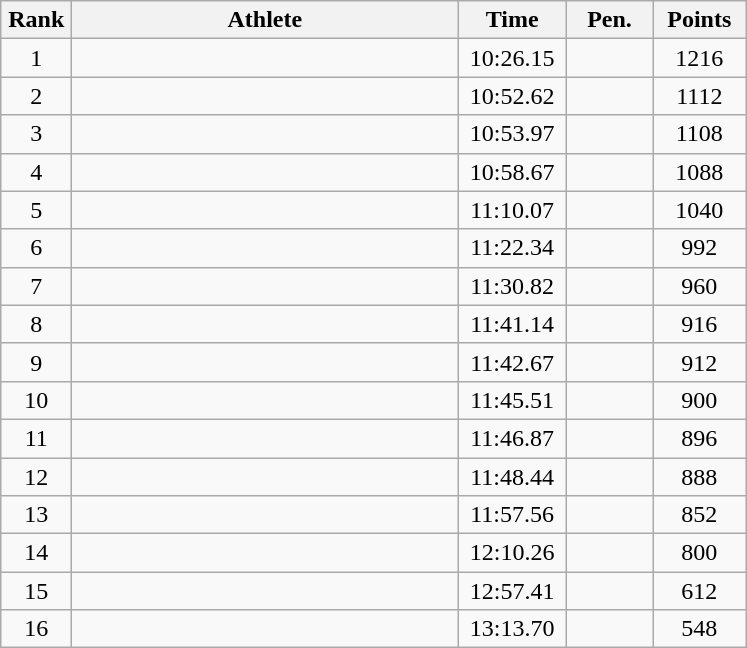<table class=wikitable style="text-align:center">
<tr>
<th width=40>Rank</th>
<th width=250>Athlete</th>
<th width=65>Time</th>
<th width=50>Pen.</th>
<th width=55>Points</th>
</tr>
<tr>
<td>1</td>
<td align=left></td>
<td>10:26.15</td>
<td></td>
<td>1216</td>
</tr>
<tr>
<td>2</td>
<td align=left></td>
<td>10:52.62</td>
<td></td>
<td>1112</td>
</tr>
<tr>
<td>3</td>
<td align=left></td>
<td>10:53.97</td>
<td></td>
<td>1108</td>
</tr>
<tr>
<td>4</td>
<td align=left></td>
<td>10:58.67</td>
<td></td>
<td>1088</td>
</tr>
<tr>
<td>5</td>
<td align=left></td>
<td>11:10.07</td>
<td></td>
<td>1040</td>
</tr>
<tr>
<td>6</td>
<td align=left></td>
<td>11:22.34</td>
<td></td>
<td>992</td>
</tr>
<tr>
<td>7</td>
<td align=left></td>
<td>11:30.82</td>
<td></td>
<td>960</td>
</tr>
<tr>
<td>8</td>
<td align=left></td>
<td>11:41.14</td>
<td></td>
<td>916</td>
</tr>
<tr>
<td>9</td>
<td align=left></td>
<td>11:42.67</td>
<td></td>
<td>912</td>
</tr>
<tr>
<td>10</td>
<td align=left></td>
<td>11:45.51</td>
<td></td>
<td>900</td>
</tr>
<tr>
<td>11</td>
<td align=left></td>
<td>11:46.87</td>
<td></td>
<td>896</td>
</tr>
<tr>
<td>12</td>
<td align=left></td>
<td>11:48.44</td>
<td></td>
<td>888</td>
</tr>
<tr>
<td>13</td>
<td align=left></td>
<td>11:57.56</td>
<td></td>
<td>852</td>
</tr>
<tr>
<td>14</td>
<td align=left></td>
<td>12:10.26</td>
<td></td>
<td>800</td>
</tr>
<tr>
<td>15</td>
<td align=left></td>
<td>12:57.41</td>
<td></td>
<td>612</td>
</tr>
<tr>
<td>16</td>
<td align=left></td>
<td>13:13.70</td>
<td></td>
<td>548</td>
</tr>
</table>
